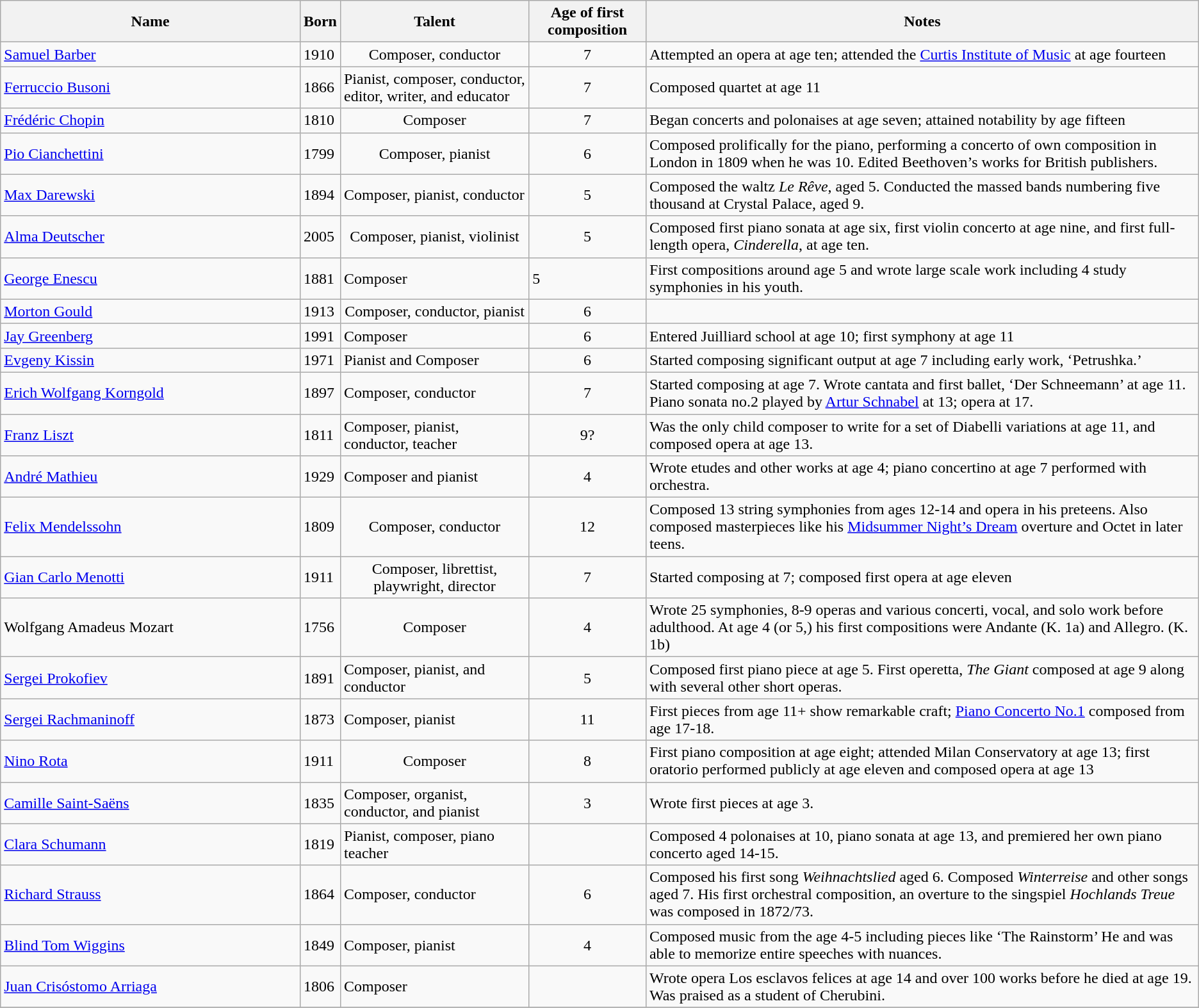<table class="wikitable sortable">
<tr>
<th style="width:25%;">Name</th>
<th>Born</th>
<th>Talent</th>
<th>Age of first composition</th>
<th>Notes</th>
</tr>
<tr>
<td><a href='#'>Samuel Barber</a></td>
<td>1910</td>
<td style="text-align:center;">Composer, conductor</td>
<td style="text-align:center;">7</td>
<td>Attempted an opera at age ten; attended the <a href='#'>Curtis Institute of Music</a> at age fourteen</td>
</tr>
<tr>
<td><a href='#'>Ferruccio Busoni</a></td>
<td>1866</td>
<td>Pianist, composer, conductor, editor, writer, and educator</td>
<td style="text-align:center;">7</td>
<td>Composed quartet at age 11</td>
</tr>
<tr>
<td><a href='#'>Frédéric Chopin</a></td>
<td>1810</td>
<td style="text-align:center;">Composer</td>
<td style="text-align:center;">7</td>
<td>Began concerts and polonaises at age seven; attained notability by age fifteen</td>
</tr>
<tr>
<td><a href='#'>Pio Cianchettini</a></td>
<td>1799</td>
<td style="text-align:center;">Composer, pianist</td>
<td style="text-align:center;">6</td>
<td>Composed prolifically for the piano, performing a concerto of own composition in London in 1809 when he was 10. Edited Beethoven’s works for British publishers.</td>
</tr>
<tr>
<td><a href='#'>Max Darewski</a></td>
<td>1894</td>
<td>Composer, pianist, conductor</td>
<td style="text-align:center;">5</td>
<td>Composed the waltz <em>Le Rêve</em>, aged 5. Conducted the massed bands numbering five thousand at Crystal Palace, aged 9.</td>
</tr>
<tr>
<td><a href='#'>Alma Deutscher</a></td>
<td>2005</td>
<td style="text-align:center;">Composer, pianist, violinist</td>
<td style="text-align:center;">5</td>
<td>Composed first piano sonata at age six, first violin concerto at age nine, and first full-length opera, <em>Cinderella</em>, at age ten.</td>
</tr>
<tr>
<td><a href='#'>George Enescu</a></td>
<td>1881</td>
<td>Composer</td>
<td>5</td>
<td>First compositions around age 5 and wrote large scale work including 4 study symphonies in his youth.</td>
</tr>
<tr>
<td><a href='#'>Morton Gould</a></td>
<td>1913</td>
<td style="text-align:center;">Composer, conductor, pianist</td>
<td style="text-align:center;">6</td>
<td></td>
</tr>
<tr>
<td><a href='#'>Jay Greenberg</a></td>
<td>1991</td>
<td>Composer</td>
<td style="text-align:center;">6</td>
<td>Entered Juilliard school at age 10; first symphony at age 11</td>
</tr>
<tr>
<td><a href='#'>Evgeny Kissin</a></td>
<td>1971</td>
<td>Pianist and Composer</td>
<td style="text-align:center;">6</td>
<td>Started composing significant output at age 7 including early work, ‘Petrushka.’</td>
</tr>
<tr>
<td><a href='#'>Erich Wolfgang Korngold</a></td>
<td>1897</td>
<td>Composer, conductor</td>
<td style="text-align:center;">7</td>
<td>Started composing at age 7. Wrote cantata and first ballet, ‘Der Schneemann’ at age 11. Piano sonata no.2 played by <a href='#'>Artur Schnabel</a> at 13; opera at 17.</td>
</tr>
<tr>
<td><a href='#'>Franz Liszt</a></td>
<td>1811</td>
<td>Composer, pianist, conductor, teacher</td>
<td style="text-align:center;">9?</td>
<td>Was the only child composer to write for a set of Diabelli variations at age 11, and composed opera at age 13.</td>
</tr>
<tr>
<td><a href='#'>André Mathieu</a></td>
<td>1929</td>
<td>Composer and pianist</td>
<td style="text-align:center;">4</td>
<td>Wrote etudes and other works at age 4; piano concertino at age 7 performed with orchestra.</td>
</tr>
<tr>
<td><a href='#'>Felix Mendelssohn</a></td>
<td>1809</td>
<td style="text-align:center;">Composer, conductor</td>
<td style="text-align:center;">12</td>
<td>Composed 13 string symphonies from ages 12-14 and opera in his preteens. Also composed masterpieces like his <a href='#'>Midsummer Night’s Dream</a> overture and Octet in later teens. </td>
</tr>
<tr>
<td><a href='#'>Gian Carlo Menotti</a></td>
<td>1911</td>
<td style="text-align:center;">Composer, librettist, playwright, director</td>
<td style="text-align:center;">7</td>
<td>Started composing at 7; composed first opera at age eleven</td>
</tr>
<tr>
<td>Wolfgang Amadeus Mozart</td>
<td>1756</td>
<td style="text-align:center;">Composer</td>
<td style="text-align:center;">4</td>
<td>Wrote 25 symphonies, 8-9 operas and various concerti, vocal, and solo work before adulthood. At age 4 (or 5,) his first compositions were Andante (K. 1a) and Allegro. (K. 1b)</td>
</tr>
<tr>
<td><a href='#'>Sergei Prokofiev</a></td>
<td>1891</td>
<td>Composer, pianist, and conductor</td>
<td style="text-align:center;">5</td>
<td>Composed first piano piece at age 5. First operetta, <em>The Giant</em> composed at age 9 along with several other short operas.</td>
</tr>
<tr>
<td><a href='#'>Sergei Rachmaninoff</a></td>
<td>1873</td>
<td>Composer, pianist</td>
<td style="text-align:center;">11</td>
<td>First pieces from age 11+ show remarkable craft; <a href='#'>Piano Concerto No.1</a> composed from age 17-18.</td>
</tr>
<tr>
<td><a href='#'>Nino Rota</a></td>
<td>1911</td>
<td style="text-align:center;">Composer</td>
<td style="text-align:center;">8</td>
<td>First piano composition at age eight; attended Milan Conservatory at age 13; first oratorio performed publicly at age eleven and composed opera at age 13 </td>
</tr>
<tr>
<td><a href='#'>Camille Saint-Saëns</a></td>
<td>1835</td>
<td>Composer, organist, conductor, and pianist</td>
<td style="text-align:center;">3</td>
<td>Wrote first pieces at age 3.</td>
</tr>
<tr>
<td><a href='#'>Clara Schumann</a></td>
<td>1819</td>
<td>Pianist, composer, piano teacher</td>
<td></td>
<td>Composed 4 polonaises at 10, piano sonata at age 13, and premiered her own piano concerto aged 14-15.</td>
</tr>
<tr>
<td><a href='#'>Richard Strauss</a></td>
<td>1864</td>
<td>Composer, conductor</td>
<td style="text-align:center;">6</td>
<td>Composed his first song <em>Weihnachtslied</em> aged 6. Composed <em>Winterreise</em> and other songs aged 7. His first orchestral composition, an overture to the singspiel <em>Hochlands Treue</em> was composed in 1872/73.</td>
</tr>
<tr>
<td><a href='#'>Blind Tom Wiggins</a></td>
<td>1849</td>
<td>Composer, pianist</td>
<td style="text-align:center;">4</td>
<td>Composed music from the age 4-5 including pieces like ‘The Rainstorm’ He and was able to memorize entire speeches with nuances.</td>
</tr>
<tr>
<td><a href='#'>Juan Crisóstomo Arriaga</a></td>
<td>1806</td>
<td>Composer</td>
<td></td>
<td>Wrote opera Los esclavos felices at age 14 and over 100 works before he died at age 19. Was praised as a student of Cherubini.</td>
</tr>
<tr>
</tr>
</table>
